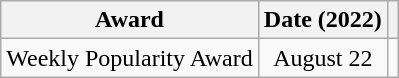<table class="wikitable" style="text-align:center;">
<tr>
<th>Award</th>
<th>Date (2022)</th>
<th class="unsortable"></th>
</tr>
<tr>
<td rowspan="1">Weekly Popularity Award</td>
<td align="center">August 22</td>
<td></td>
</tr>
</table>
